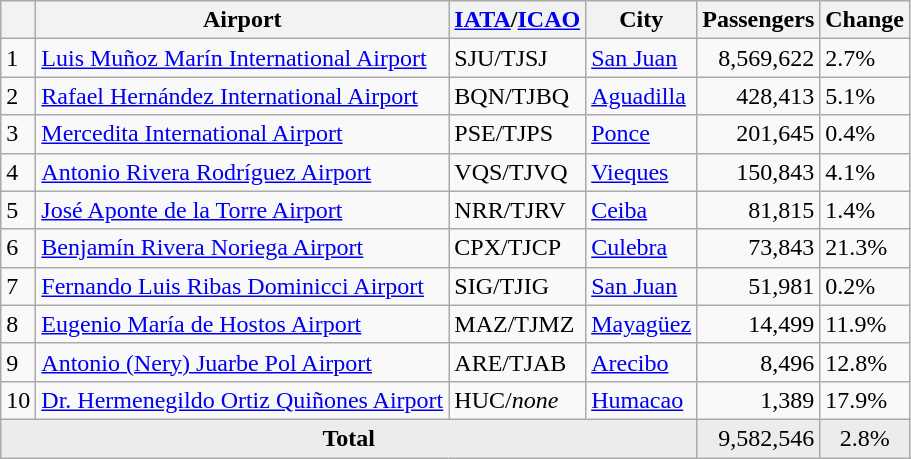<table class="wikitable sortable">
<tr>
<th></th>
<th>Airport</th>
<th><a href='#'>IATA</a>/<a href='#'>ICAO</a></th>
<th>City</th>
<th>Passengers</th>
<th>Change</th>
</tr>
<tr>
<td>1</td>
<td><a href='#'>Luis Muñoz Marín International Airport</a></td>
<td>SJU/TJSJ</td>
<td><a href='#'>San Juan</a></td>
<td align="right">8,569,622</td>
<td> 2.7%</td>
</tr>
<tr>
<td>2</td>
<td><a href='#'>Rafael Hernández International Airport</a></td>
<td>BQN/TJBQ</td>
<td><a href='#'>Aguadilla</a></td>
<td align="right">428,413</td>
<td> 5.1%</td>
</tr>
<tr>
<td>3</td>
<td><a href='#'>Mercedita International Airport</a></td>
<td>PSE/TJPS</td>
<td><a href='#'>Ponce</a></td>
<td align="right">201,645</td>
<td> 0.4%</td>
</tr>
<tr>
<td>4</td>
<td><a href='#'>Antonio Rivera Rodríguez Airport</a></td>
<td>VQS/TJVQ</td>
<td><a href='#'>Vieques</a></td>
<td align="right">150,843</td>
<td> 4.1%</td>
</tr>
<tr>
<td>5</td>
<td><a href='#'>José Aponte de la Torre Airport</a></td>
<td>NRR/TJRV</td>
<td><a href='#'>Ceiba</a></td>
<td align="right">81,815</td>
<td> 1.4%</td>
</tr>
<tr>
<td>6</td>
<td><a href='#'>Benjamín Rivera Noriega Airport</a></td>
<td>CPX/TJCP</td>
<td><a href='#'>Culebra</a></td>
<td align="right">73,843</td>
<td> 21.3%</td>
</tr>
<tr>
<td>7</td>
<td><a href='#'>Fernando Luis Ribas Dominicci Airport</a></td>
<td>SIG/TJIG</td>
<td><a href='#'>San Juan</a></td>
<td align="right">51,981</td>
<td> 0.2%</td>
</tr>
<tr>
<td>8</td>
<td><a href='#'>Eugenio María de Hostos Airport</a></td>
<td>MAZ/TJMZ</td>
<td><a href='#'>Mayagüez</a></td>
<td align="right">14,499</td>
<td> 11.9%</td>
</tr>
<tr>
<td>9</td>
<td><a href='#'>Antonio (Nery) Juarbe Pol Airport</a></td>
<td>ARE/TJAB</td>
<td><a href='#'>Arecibo</a></td>
<td align="right">8,496</td>
<td> 12.8%</td>
</tr>
<tr>
<td>10</td>
<td><a href='#'>Dr. Hermenegildo Ortiz Quiñones Airport</a></td>
<td>HUC/<em>none</em></td>
<td><a href='#'>Humacao</a></td>
<td align="right">1,389</td>
<td> 17.9%</td>
</tr>
<tr style="background-color:#ececec;">
<td colspan=4 align="center"><strong>Total</strong></td>
<td align="right">9,582,546</td>
<td align="center"> 2.8%</td>
</tr>
</table>
